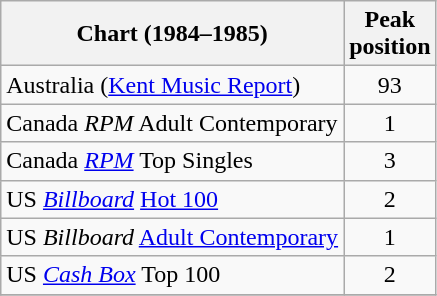<table class="wikitable sortable">
<tr>
<th>Chart (1984–1985)</th>
<th>Peak<br>position</th>
</tr>
<tr>
<td>Australia (<a href='#'>Kent Music Report</a>)</td>
<td style="text-align:center;">93</td>
</tr>
<tr>
<td>Canada <em>RPM</em> Adult Contemporary</td>
<td style="text-align:center;">1</td>
</tr>
<tr>
<td>Canada <em><a href='#'>RPM</a></em> Top Singles</td>
<td style="text-align:center;">3</td>
</tr>
<tr>
<td>US <em><a href='#'>Billboard</a></em> <a href='#'>Hot 100</a></td>
<td style="text-align:center;">2</td>
</tr>
<tr>
<td>US <em>Billboard</em> <a href='#'>Adult Contemporary</a></td>
<td style="text-align:center;">1</td>
</tr>
<tr>
<td>US <a href='#'><em>Cash Box</em></a> Top 100</td>
<td align="center">2</td>
</tr>
<tr>
</tr>
</table>
